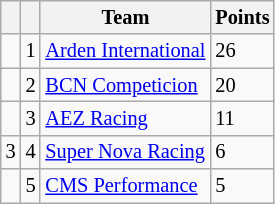<table class="wikitable" style="font-size: 85%;">
<tr>
<th></th>
<th></th>
<th>Team</th>
<th>Points</th>
</tr>
<tr>
<td align="left"></td>
<td align="center">1</td>
<td> <a href='#'>Arden International</a></td>
<td>26</td>
</tr>
<tr>
<td align="left"></td>
<td align="center">2</td>
<td> <a href='#'>BCN Competicion</a></td>
<td>20</td>
</tr>
<tr>
<td align="left"></td>
<td align="center">3</td>
<td> <a href='#'>AEZ Racing</a></td>
<td>11</td>
</tr>
<tr>
<td align="left"> 3</td>
<td align="center">4</td>
<td> <a href='#'>Super Nova Racing</a></td>
<td>6</td>
</tr>
<tr>
<td align="left"></td>
<td align="center">5</td>
<td> <a href='#'>CMS Performance</a></td>
<td>5</td>
</tr>
</table>
